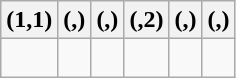<table class=wikitable>
<tr>
<th>(1,1)</th>
<th>(,)</th>
<th>(,)</th>
<th>(,2)</th>
<th>(,)</th>
<th>(,)<br></th>
</tr>
<tr>
<td></td>
<td></td>
<td></td>
<td></td>
<td></td>
<td><br></td>
</tr>
</table>
